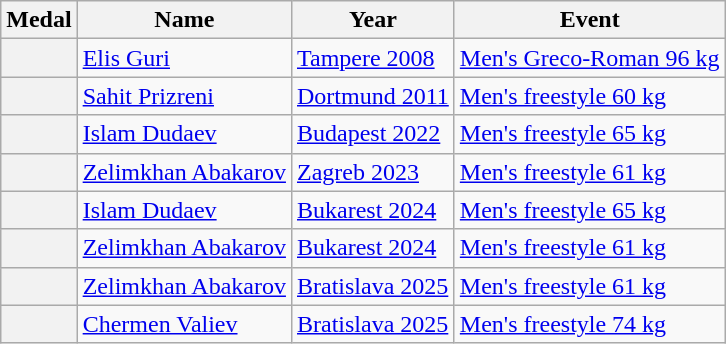<table class="wikitable plainrowheaders">
<tr>
<th scope="col">Medal</th>
<th scope="col">Name</th>
<th scope="col">Year</th>
<th scope="col">Event</th>
</tr>
<tr>
<th scope="row"></th>
<td><a href='#'>Elis Guri</a></td>
<td><a href='#'>Tampere 2008</a></td>
<td><a href='#'>Men's Greco-Roman 96 kg</a></td>
</tr>
<tr>
<th scope="row"></th>
<td><a href='#'>Sahit Prizreni</a></td>
<td><a href='#'>Dortmund 2011</a></td>
<td><a href='#'>Men's freestyle 60 kg</a></td>
</tr>
<tr>
<th scope="row"></th>
<td><a href='#'>Islam Dudaev</a></td>
<td><a href='#'>Budapest 2022</a></td>
<td><a href='#'>Men's freestyle 65 kg</a></td>
</tr>
<tr>
<th scope="row"></th>
<td><a href='#'>Zelimkhan Abakarov</a></td>
<td><a href='#'>Zagreb 2023</a></td>
<td><a href='#'>Men's freestyle 61 kg</a></td>
</tr>
<tr>
<th scope="row"></th>
<td><a href='#'>Islam Dudaev</a></td>
<td><a href='#'>Bukarest 2024</a></td>
<td><a href='#'>Men's freestyle 65 kg</a></td>
</tr>
<tr>
<th scope="row"></th>
<td><a href='#'>Zelimkhan Abakarov</a></td>
<td><a href='#'>Bukarest 2024</a></td>
<td><a href='#'>Men's freestyle 61 kg</a></td>
</tr>
<tr>
<th scope="row"></th>
<td><a href='#'>Zelimkhan Abakarov</a></td>
<td><a href='#'>Bratislava 2025</a></td>
<td><a href='#'>Men's freestyle 61 kg</a></td>
</tr>
<tr>
<th scope="row"></th>
<td><a href='#'>Chermen Valiev</a></td>
<td><a href='#'>Bratislava 2025</a></td>
<td><a href='#'>Men's freestyle 74 kg</a></td>
</tr>
</table>
